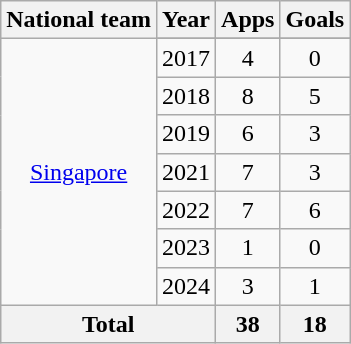<table class="wikitable" style="text-align:center">
<tr>
<th>National team</th>
<th>Year</th>
<th>Apps</th>
<th>Goals</th>
</tr>
<tr>
<td rowspan="8"><a href='#'>Singapore</a></td>
</tr>
<tr>
<td>2017</td>
<td>4</td>
<td>0</td>
</tr>
<tr>
<td>2018</td>
<td>8</td>
<td>5</td>
</tr>
<tr>
<td>2019</td>
<td>6</td>
<td>3</td>
</tr>
<tr>
<td>2021</td>
<td>7</td>
<td>3</td>
</tr>
<tr>
<td>2022</td>
<td>7</td>
<td>6</td>
</tr>
<tr>
<td>2023</td>
<td>1</td>
<td>0</td>
</tr>
<tr>
<td>2024</td>
<td>3</td>
<td>1</td>
</tr>
<tr>
<th colspan="2">Total</th>
<th>38</th>
<th>18</th>
</tr>
</table>
